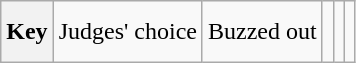<table class=wikitable style="height:2.6em">
<tr>
<th>Key</th>
<td> Judges' choice</td>
<td> Buzzed out</td>
<td></td>
<td></td>
<td></td>
</tr>
</table>
